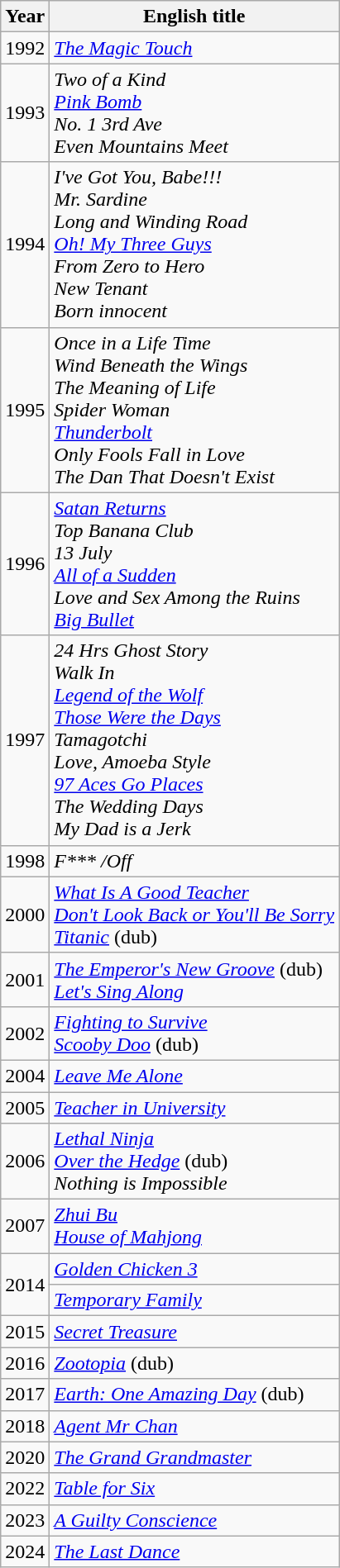<table class="wikitable">
<tr>
<th>Year</th>
<th>English title</th>
</tr>
<tr>
<td>1992</td>
<td><em><a href='#'>The Magic Touch</a></em></td>
</tr>
<tr>
<td>1993</td>
<td><em>Two of a Kind</em><br><em><a href='#'>Pink Bomb</a></em><br><em>No. 1 3rd Ave</em><br><em>Even Mountains Meet</em></td>
</tr>
<tr>
<td>1994</td>
<td><em>I've Got You, Babe!!!</em><br><em>Mr. Sardine</em><br><em>Long and Winding Road</em><br><em><a href='#'>Oh! My Three Guys</a></em><br><em>From Zero to Hero</em><br><em>New Tenant</em><br><em>Born innocent</em></td>
</tr>
<tr>
<td>1995</td>
<td><em>Once in a Life Time</em><br><em>Wind Beneath the Wings</em><br><em>The Meaning of Life</em><br><em>Spider Woman</em><br><em><a href='#'>Thunderbolt</a></em><br><em>Only Fools Fall in Love</em><br><em>The Dan That Doesn't Exist</em></td>
</tr>
<tr>
<td>1996</td>
<td><em><a href='#'>Satan Returns</a></em><br><em>Top Banana Club</em><br><em>13 July</em><br><em><a href='#'>All of a Sudden</a></em><br><em>Love and Sex Among the Ruins</em><br><em><a href='#'>Big Bullet</a></em></td>
</tr>
<tr>
<td>1997</td>
<td><em>24 Hrs Ghost Story</em><br><em>Walk In</em><br><em><a href='#'>Legend of the Wolf</a></em><br><em><a href='#'>Those Were the Days</a></em><br><em>Tamagotchi</em><br><em>Love, Amoeba Style</em><br><em><a href='#'>97 Aces Go Places</a></em><br><em>The Wedding Days</em><br><em>My Dad is a Jerk</em></td>
</tr>
<tr>
<td>1998</td>
<td><em>F*** /Off</em></td>
</tr>
<tr>
<td>2000</td>
<td><em><a href='#'>What Is A Good Teacher</a></em><br><em><a href='#'>Don't Look Back or You'll Be Sorry</a></em><br><em><a href='#'>Titanic</a></em> (dub)</td>
</tr>
<tr>
<td>2001</td>
<td><em><a href='#'>The Emperor's New Groove</a></em> (dub)<br><em><a href='#'>Let's Sing Along</a></em></td>
</tr>
<tr>
<td>2002</td>
<td><em><a href='#'>Fighting to Survive</a></em><br><em><a href='#'>Scooby Doo</a></em> (dub)</td>
</tr>
<tr>
<td>2004</td>
<td><em><a href='#'>Leave Me Alone</a></em></td>
</tr>
<tr>
<td>2005</td>
<td><em><a href='#'>Teacher in University</a></em></td>
</tr>
<tr>
<td>2006</td>
<td><em><a href='#'>Lethal Ninja</a></em><br><em><a href='#'>Over the Hedge</a></em> (dub)<br><em>Nothing is Impossible</em></td>
</tr>
<tr>
<td>2007</td>
<td><em><a href='#'>Zhui Bu</a></em><br><em><a href='#'>House of Mahjong</a></em></td>
</tr>
<tr>
<td rowspan=2>2014</td>
<td><em><a href='#'>Golden Chicken 3</a></em></td>
</tr>
<tr>
<td><em><a href='#'>Temporary Family</a></em></td>
</tr>
<tr>
<td>2015</td>
<td><em><a href='#'>Secret Treasure</a></em></td>
</tr>
<tr>
<td>2016</td>
<td><em><a href='#'>Zootopia</a></em> (dub)</td>
</tr>
<tr>
<td>2017</td>
<td><em><a href='#'>Earth: One Amazing Day</a></em> (dub)</td>
</tr>
<tr>
<td>2018</td>
<td><a href='#'><em>Agent Mr Chan</em></a></td>
</tr>
<tr>
<td>2020</td>
<td><a href='#'><em>The Grand Grandmaster</em></a></td>
</tr>
<tr>
<td>2022</td>
<td><em><a href='#'>Table for Six</a></em></td>
</tr>
<tr>
<td>2023</td>
<td><em><a href='#'>A Guilty Conscience</a></em></td>
</tr>
<tr>
<td>2024</td>
<td><em><a href='#'>The Last Dance</a></em></td>
</tr>
</table>
